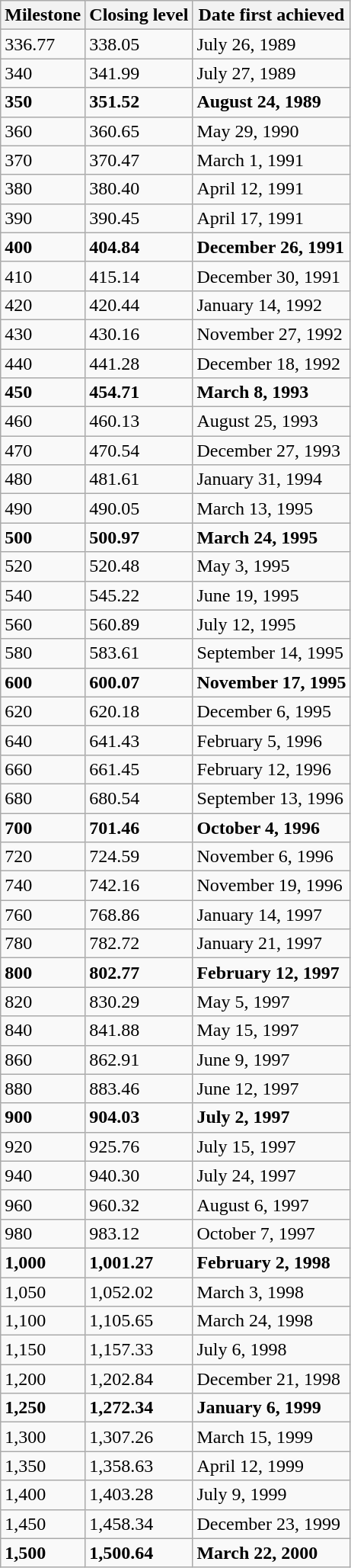<table class="wikitable">
<tr>
<th>Milestone</th>
<th>Closing level</th>
<th>Date first achieved</th>
</tr>
<tr>
<td>336.77</td>
<td>338.05</td>
<td>July 26, 1989</td>
</tr>
<tr>
<td>340</td>
<td>341.99</td>
<td>July 27, 1989</td>
</tr>
<tr>
<td><strong>350</strong></td>
<td><strong>351.52</strong></td>
<td><strong>August 24, 1989</strong></td>
</tr>
<tr>
<td>360</td>
<td>360.65</td>
<td>May 29, 1990</td>
</tr>
<tr>
<td>370</td>
<td>370.47</td>
<td>March 1, 1991</td>
</tr>
<tr>
<td>380</td>
<td>380.40</td>
<td>April 12, 1991</td>
</tr>
<tr>
<td>390</td>
<td>390.45</td>
<td>April 17, 1991</td>
</tr>
<tr>
<td><strong>400</strong></td>
<td><strong>404.84</strong></td>
<td><strong>December 26, 1991</strong></td>
</tr>
<tr>
<td>410</td>
<td>415.14</td>
<td>December 30, 1991</td>
</tr>
<tr>
<td>420</td>
<td>420.44</td>
<td>January 14, 1992</td>
</tr>
<tr>
<td>430</td>
<td>430.16</td>
<td>November 27, 1992</td>
</tr>
<tr>
<td>440</td>
<td>441.28</td>
<td>December 18, 1992</td>
</tr>
<tr>
<td><strong>450</strong></td>
<td><strong>454.71</strong></td>
<td><strong>March 8, 1993</strong></td>
</tr>
<tr>
<td>460</td>
<td>460.13</td>
<td>August 25, 1993</td>
</tr>
<tr>
<td>470</td>
<td>470.54</td>
<td>December 27, 1993</td>
</tr>
<tr>
<td>480</td>
<td>481.61</td>
<td>January 31, 1994</td>
</tr>
<tr>
<td>490</td>
<td>490.05</td>
<td>March 13, 1995</td>
</tr>
<tr>
<td><strong>500</strong></td>
<td><strong>500.97</strong></td>
<td><strong>March 24, 1995</strong></td>
</tr>
<tr>
<td>520</td>
<td>520.48</td>
<td>May 3, 1995</td>
</tr>
<tr>
<td>540</td>
<td>545.22</td>
<td>June 19, 1995</td>
</tr>
<tr>
<td>560</td>
<td>560.89</td>
<td>July 12, 1995</td>
</tr>
<tr>
<td>580</td>
<td>583.61</td>
<td>September 14, 1995</td>
</tr>
<tr>
<td><strong>600</strong></td>
<td><strong>600.07</strong></td>
<td><strong>November 17, 1995</strong></td>
</tr>
<tr>
<td>620</td>
<td>620.18</td>
<td>December 6, 1995</td>
</tr>
<tr>
<td>640</td>
<td>641.43</td>
<td>February 5, 1996</td>
</tr>
<tr>
<td>660</td>
<td>661.45</td>
<td>February 12, 1996</td>
</tr>
<tr>
<td>680</td>
<td>680.54</td>
<td>September 13, 1996</td>
</tr>
<tr>
<td><strong>700</strong></td>
<td><strong>701.46</strong></td>
<td><strong>October 4, 1996</strong></td>
</tr>
<tr>
<td>720</td>
<td>724.59</td>
<td>November 6, 1996</td>
</tr>
<tr>
<td>740</td>
<td>742.16</td>
<td>November 19, 1996</td>
</tr>
<tr>
<td>760</td>
<td>768.86</td>
<td>January 14, 1997</td>
</tr>
<tr>
<td>780</td>
<td>782.72</td>
<td>January 21, 1997</td>
</tr>
<tr>
<td><strong>800</strong></td>
<td><strong>802.77</strong></td>
<td><strong>February 12, 1997</strong></td>
</tr>
<tr>
<td>820</td>
<td>830.29</td>
<td>May 5, 1997</td>
</tr>
<tr>
<td>840</td>
<td>841.88</td>
<td>May 15, 1997</td>
</tr>
<tr>
<td>860</td>
<td>862.91</td>
<td>June 9, 1997</td>
</tr>
<tr>
<td>880</td>
<td>883.46</td>
<td>June 12, 1997</td>
</tr>
<tr>
<td><strong>900</strong></td>
<td><strong>904.03</strong></td>
<td><strong>July 2, 1997</strong></td>
</tr>
<tr>
<td>920</td>
<td>925.76</td>
<td>July 15, 1997</td>
</tr>
<tr>
<td>940</td>
<td>940.30</td>
<td>July 24, 1997</td>
</tr>
<tr>
<td>960</td>
<td>960.32</td>
<td>August 6, 1997</td>
</tr>
<tr>
<td>980</td>
<td>983.12</td>
<td>October 7, 1997</td>
</tr>
<tr>
<td><strong>1,000</strong></td>
<td><strong>1,001.27</strong></td>
<td><strong>February 2, 1998</strong></td>
</tr>
<tr>
<td>1,050</td>
<td>1,052.02</td>
<td>March 3, 1998</td>
</tr>
<tr>
<td>1,100</td>
<td>1,105.65</td>
<td>March 24, 1998</td>
</tr>
<tr>
<td>1,150</td>
<td>1,157.33</td>
<td>July 6, 1998</td>
</tr>
<tr>
<td>1,200</td>
<td>1,202.84</td>
<td>December 21, 1998</td>
</tr>
<tr>
<td><strong>1,250</strong></td>
<td><strong>1,272.34</strong></td>
<td><strong>January 6, 1999</strong></td>
</tr>
<tr>
<td>1,300</td>
<td>1,307.26</td>
<td>March 15, 1999</td>
</tr>
<tr>
<td>1,350</td>
<td>1,358.63</td>
<td>April 12, 1999</td>
</tr>
<tr>
<td>1,400</td>
<td>1,403.28</td>
<td>July 9, 1999</td>
</tr>
<tr>
<td>1,450</td>
<td>1,458.34</td>
<td>December 23, 1999</td>
</tr>
<tr>
<td><strong>1,500</strong></td>
<td><strong>1,500.64</strong></td>
<td><strong>March 22, 2000</strong></td>
</tr>
</table>
